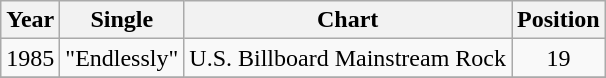<table class="wikitable">
<tr>
<th>Year</th>
<th>Single</th>
<th>Chart</th>
<th>Position</th>
</tr>
<tr>
<td>1985</td>
<td>"Endlessly"</td>
<td>U.S. Billboard Mainstream Rock</td>
<td align="center">19</td>
</tr>
<tr>
</tr>
</table>
